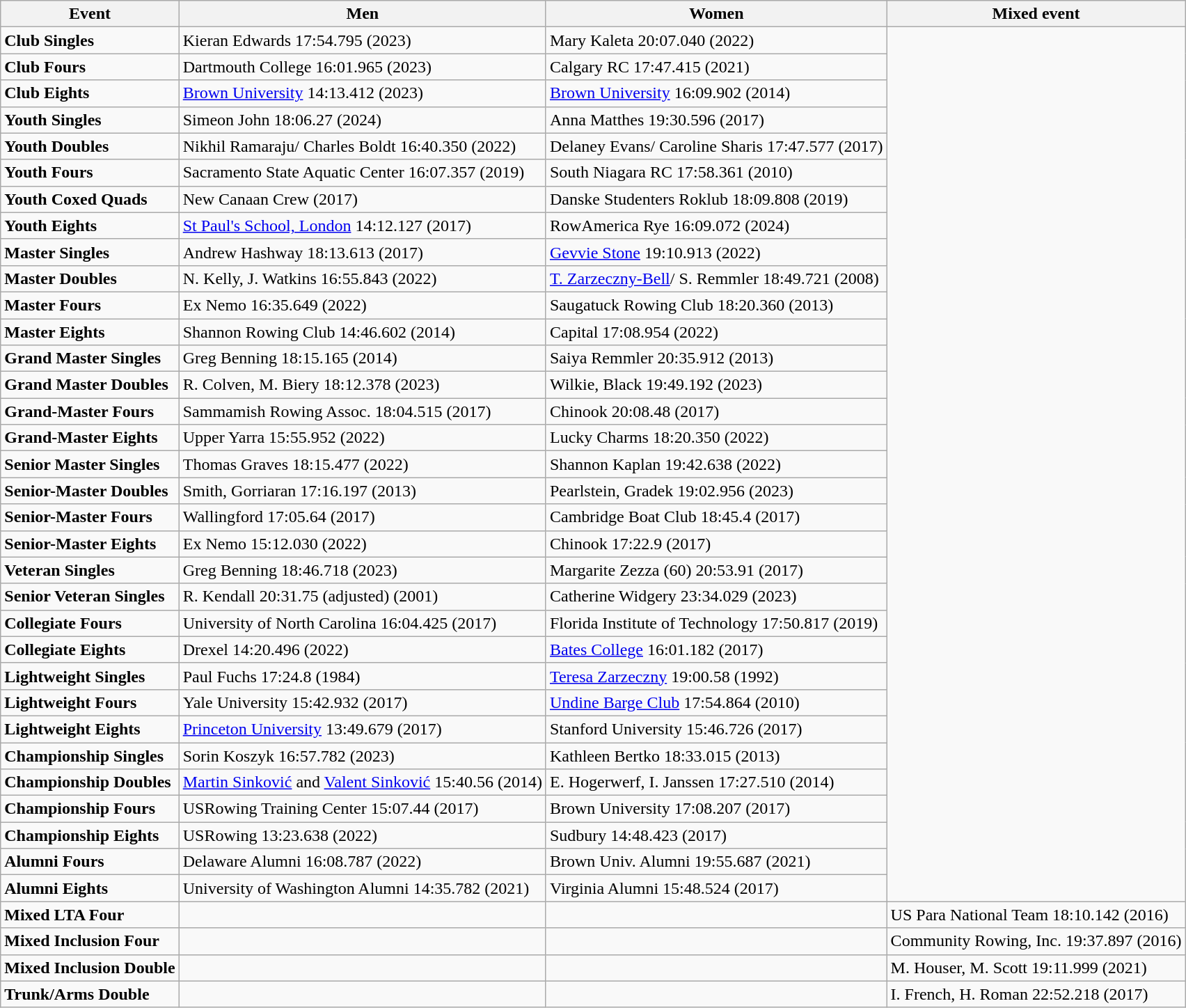<table class="wikitable sortable">
<tr>
<th>Event</th>
<th>Men</th>
<th>Women</th>
<th>Mixed event</th>
</tr>
<tr>
<td><strong>Club Singles</strong></td>
<td>Kieran Edwards 17:54.795 (2023)</td>
<td>Mary Kaleta 20:07.040 (2022)</td>
</tr>
<tr>
<td><strong>Club Fours</strong></td>
<td>Dartmouth College 16:01.965 (2023)</td>
<td>Calgary RC 17:47.415 (2021)</td>
</tr>
<tr>
<td><strong>Club Eights</strong></td>
<td><a href='#'>Brown University</a> 14:13.412 (2023)</td>
<td><a href='#'>Brown University</a> 16:09.902 (2014)</td>
</tr>
<tr>
<td><strong>Youth Singles</strong></td>
<td>Simeon John 18:06.27 (2024)</td>
<td>Anna Matthes 19:30.596 (2017)</td>
</tr>
<tr>
<td><strong>Youth Doubles</strong></td>
<td>Nikhil Ramaraju/ Charles Boldt 16:40.350 (2022)</td>
<td>Delaney Evans/ Caroline Sharis 17:47.577 (2017)</td>
</tr>
<tr>
<td><strong>Youth Fours</strong></td>
<td>Sacramento State Aquatic Center 16:07.357 (2019)</td>
<td>South Niagara RC 17:58.361 (2010)</td>
</tr>
<tr>
<td><strong>Youth Coxed Quads</strong></td>
<td>New Canaan Crew (2017)</td>
<td>Danske Studenters Roklub 18:09.808 (2019)</td>
</tr>
<tr>
<td><strong>Youth Eights</strong></td>
<td><a href='#'>St Paul's School, London</a> 14:12.127 (2017)</td>
<td>RowAmerica Rye 16:09.072 (2024)</td>
</tr>
<tr>
<td><strong>Master Singles</strong></td>
<td>Andrew Hashway 18:13.613 (2017)</td>
<td><a href='#'>Gevvie Stone</a> 19:10.913 (2022)</td>
</tr>
<tr>
<td><strong>Master Doubles</strong></td>
<td>N. Kelly, J. Watkins 16:55.843 (2022)</td>
<td><a href='#'>T. Zarzeczny-Bell</a>/ S. Remmler 18:49.721 (2008)</td>
</tr>
<tr>
<td><strong>Master Fours</strong></td>
<td>Ex Nemo 16:35.649 (2022)</td>
<td>Saugatuck Rowing Club 18:20.360 (2013)</td>
</tr>
<tr>
<td><strong>Master Eights</strong></td>
<td>Shannon Rowing Club 14:46.602 (2014)</td>
<td>Capital 17:08.954 (2022)</td>
</tr>
<tr>
<td><strong>Grand Master Singles</strong></td>
<td>Greg Benning 18:15.165 (2014)</td>
<td>Saiya Remmler 20:35.912 (2013)</td>
</tr>
<tr>
<td><strong>Grand Master Doubles</strong></td>
<td>R. Colven, M. Biery 18:12.378 (2023)</td>
<td>Wilkie, Black 19:49.192 (2023)</td>
</tr>
<tr>
<td><strong>Grand-Master Fours</strong></td>
<td>Sammamish Rowing Assoc. 18:04.515 (2017)</td>
<td>Chinook 20:08.48 (2017)</td>
</tr>
<tr>
<td><strong>Grand-Master Eights</strong></td>
<td>Upper Yarra 15:55.952 (2022)</td>
<td>Lucky Charms 18:20.350 (2022)</td>
</tr>
<tr>
<td><strong>Senior Master Singles</strong></td>
<td>Thomas Graves 18:15.477 (2022)</td>
<td>Shannon Kaplan 19:42.638 (2022)</td>
</tr>
<tr>
<td><strong>Senior-Master Doubles</strong></td>
<td>Smith, Gorriaran 17:16.197 (2013)</td>
<td>Pearlstein, Gradek 19:02.956 (2023)</td>
</tr>
<tr>
<td><strong>Senior-Master Fours</strong></td>
<td>Wallingford 17:05.64 (2017)</td>
<td>Cambridge Boat Club 18:45.4 (2017)</td>
</tr>
<tr>
<td><strong>Senior-Master Eights</strong></td>
<td>Ex Nemo 15:12.030 (2022)</td>
<td>Chinook 17:22.9 (2017)</td>
</tr>
<tr>
<td><strong>Veteran Singles</strong></td>
<td>Greg Benning 18:46.718 (2023)</td>
<td>Margarite Zezza (60) 20:53.91 (2017)</td>
</tr>
<tr>
<td><strong>Senior Veteran Singles</strong></td>
<td>R. Kendall 20:31.75 (adjusted) (2001)</td>
<td>Catherine Widgery 23:34.029 (2023)</td>
</tr>
<tr>
<td><strong>Collegiate Fours</strong></td>
<td>University of North Carolina 16:04.425 (2017)</td>
<td>Florida Institute of Technology 17:50.817 (2019)</td>
</tr>
<tr>
<td><strong>Collegiate Eights</strong></td>
<td>Drexel 14:20.496 (2022)</td>
<td><a href='#'>Bates College</a> 16:01.182 (2017)</td>
</tr>
<tr>
<td><strong>Lightweight Singles</strong></td>
<td>Paul Fuchs 17:24.8 (1984)</td>
<td><a href='#'>Teresa Zarzeczny</a> 19:00.58 (1992)</td>
</tr>
<tr>
<td><strong>Lightweight Fours</strong></td>
<td>Yale University 15:42.932 (2017)</td>
<td><a href='#'>Undine Barge Club</a> 17:54.864 (2010)</td>
</tr>
<tr>
<td><strong>Lightweight Eights</strong></td>
<td><a href='#'>Princeton University</a> 13:49.679 (2017)</td>
<td>Stanford University 15:46.726 (2017)</td>
</tr>
<tr>
<td><strong>Championship Singles</strong></td>
<td>Sorin Koszyk 16:57.782 (2023)</td>
<td>Kathleen Bertko 18:33.015 (2013)</td>
</tr>
<tr>
<td><strong>Championship Doubles</strong></td>
<td><a href='#'>Martin Sinković</a> and <a href='#'>Valent Sinković</a> 15:40.56 (2014)</td>
<td>E. Hogerwerf, I. Janssen 17:27.510 (2014)</td>
</tr>
<tr>
<td><strong>Championship Fours</strong></td>
<td>USRowing Training Center 15:07.44 (2017)</td>
<td>Brown University 17:08.207 (2017)</td>
</tr>
<tr>
<td><strong>Championship Eights</strong></td>
<td>USRowing 13:23.638 (2022)</td>
<td>Sudbury 14:48.423 (2017)</td>
</tr>
<tr>
<td><strong>Alumni Fours</strong></td>
<td>Delaware Alumni 16:08.787 (2022)</td>
<td>Brown Univ. Alumni 19:55.687 (2021)</td>
</tr>
<tr>
<td><strong>Alumni Eights</strong></td>
<td>University of Washington Alumni 14:35.782 (2021)</td>
<td>Virginia Alumni 15:48.524 (2017)</td>
</tr>
<tr>
<td><strong>Mixed LTA Four</strong></td>
<td></td>
<td></td>
<td>US Para National Team 18:10.142 (2016)</td>
</tr>
<tr>
<td><strong>Mixed Inclusion Four</strong></td>
<td></td>
<td></td>
<td>Community Rowing, Inc. 19:37.897 (2016)</td>
</tr>
<tr>
<td><strong>Mixed Inclusion Double</strong></td>
<td></td>
<td></td>
<td>M. Houser, M. Scott 19:11.999 (2021)</td>
</tr>
<tr>
<td><strong>Trunk/Arms Double</strong></td>
<td></td>
<td></td>
<td>I. French, H. Roman 22:52.218 (2017)</td>
</tr>
</table>
